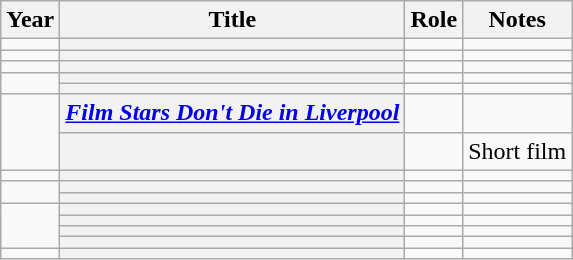<table class="wikitable plainrowheaders sortable" style="margin-right: 0;">
<tr>
<th scope="col">Year</th>
<th scope="col">Title</th>
<th scope="col">Role</th>
<th scope="col" class=unsortable">Notes</th>
</tr>
<tr>
<td></td>
<th scope="row"><em></em></th>
<td></td>
<td></td>
</tr>
<tr>
<td></td>
<th scope="row"><em></em></th>
<td></td>
<td></td>
</tr>
<tr>
<td></td>
<th scope="row"><em></em></th>
<td></td>
<td></td>
</tr>
<tr>
<td rowspan="2"></td>
<th scope="row"><em></em></th>
<td></td>
<td></td>
</tr>
<tr>
<th scope="row"><em></em></th>
<td></td>
<td></td>
</tr>
<tr>
<td rowspan="2"></td>
<th scope="row"><em><a href='#'>Film Stars Don't Die in Liverpool</a></em></th>
<td></td>
<td></td>
</tr>
<tr>
<th scope="row"><em></em></th>
<td></td>
<td>Short film</td>
</tr>
<tr>
<td></td>
<th scope="row"><em></em></th>
<td></td>
<td></td>
</tr>
<tr>
<td rowspan="2"></td>
<th scope="row"><em></em></th>
<td></td>
<td></td>
</tr>
<tr>
<th scope="row"><em></em></th>
<td></td>
<td></td>
</tr>
<tr>
<td rowspan="4"></td>
<th scope="row"><em></em></th>
<td></td>
<td></td>
</tr>
<tr>
<th scope="row"><em></em></th>
<td></td>
<td></td>
</tr>
<tr>
<th scope="row"><em></em></th>
<td></td>
<td></td>
</tr>
<tr>
<th scope="row"><em></em></th>
<td></td>
<td></td>
</tr>
<tr>
<td></td>
<th scope="row"><em></em></th>
<td></td>
<td></td>
</tr>
</table>
